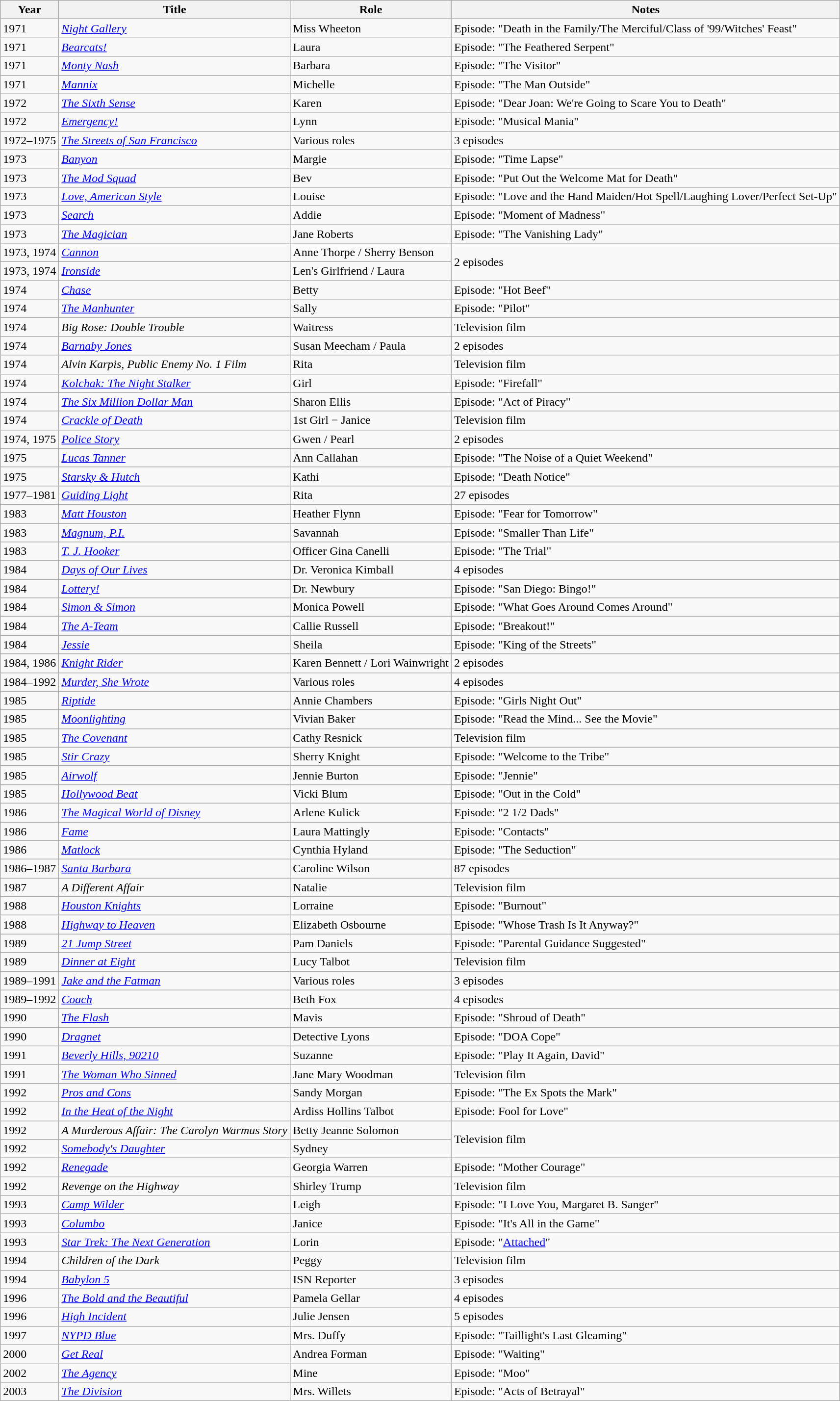<table class="wikitable sortable">
<tr>
<th>Year</th>
<th>Title</th>
<th>Role</th>
<th>Notes</th>
</tr>
<tr>
<td>1971</td>
<td><em><a href='#'>Night Gallery</a></em></td>
<td>Miss Wheeton</td>
<td>Episode: "Death in the Family/The Merciful/Class of '99/Witches' Feast"</td>
</tr>
<tr>
<td>1971</td>
<td><em><a href='#'>Bearcats!</a></em></td>
<td>Laura</td>
<td>Episode: "The Feathered Serpent"</td>
</tr>
<tr>
<td>1971</td>
<td><em><a href='#'>Monty Nash</a></em></td>
<td>Barbara</td>
<td>Episode: "The Visitor"</td>
</tr>
<tr>
<td>1971</td>
<td><em><a href='#'>Mannix</a></em></td>
<td>Michelle</td>
<td>Episode: "The Man Outside"</td>
</tr>
<tr>
<td>1972</td>
<td><a href='#'><em>The Sixth Sense</em></a></td>
<td>Karen</td>
<td>Episode: "Dear Joan: We're Going to Scare You to Death"</td>
</tr>
<tr>
<td>1972</td>
<td><em><a href='#'>Emergency!</a></em></td>
<td>Lynn</td>
<td>Episode: "Musical Mania"</td>
</tr>
<tr>
<td>1972–1975</td>
<td><em><a href='#'>The Streets of San Francisco</a></em></td>
<td>Various roles</td>
<td>3 episodes</td>
</tr>
<tr>
<td>1973</td>
<td><em><a href='#'>Banyon</a></em></td>
<td>Margie</td>
<td>Episode: "Time Lapse"</td>
</tr>
<tr>
<td>1973</td>
<td><em><a href='#'>The Mod Squad</a></em></td>
<td>Bev</td>
<td>Episode: "Put Out the Welcome Mat for Death"</td>
</tr>
<tr>
<td>1973</td>
<td><em><a href='#'>Love, American Style</a></em></td>
<td>Louise</td>
<td>Episode: "Love and the Hand Maiden/Hot Spell/Laughing Lover/Perfect Set-Up"</td>
</tr>
<tr>
<td>1973</td>
<td><a href='#'><em>Search</em></a></td>
<td>Addie</td>
<td>Episode: "Moment of Madness"</td>
</tr>
<tr>
<td>1973</td>
<td><a href='#'><em>The Magician</em></a></td>
<td>Jane Roberts</td>
<td>Episode: "The Vanishing Lady"</td>
</tr>
<tr>
<td>1973, 1974</td>
<td><a href='#'><em>Cannon</em></a></td>
<td>Anne Thorpe / Sherry Benson</td>
<td rowspan="2">2 episodes</td>
</tr>
<tr>
<td>1973, 1974</td>
<td><a href='#'><em>Ironside</em></a></td>
<td>Len's Girlfriend / Laura</td>
</tr>
<tr>
<td>1974</td>
<td><a href='#'><em>Chase</em></a></td>
<td>Betty</td>
<td>Episode: "Hot Beef"</td>
</tr>
<tr>
<td>1974</td>
<td><em><a href='#'>The Manhunter</a></em></td>
<td>Sally</td>
<td>Episode: "Pilot"</td>
</tr>
<tr>
<td>1974</td>
<td><em>Big Rose: Double Trouble</em></td>
<td>Waitress</td>
<td>Television film</td>
</tr>
<tr>
<td>1974</td>
<td><em><a href='#'>Barnaby Jones</a></em></td>
<td>Susan Meecham / Paula</td>
<td>2 episodes</td>
</tr>
<tr>
<td>1974</td>
<td><em>Alvin Karpis, Public Enemy No. 1 Film</em></td>
<td>Rita</td>
<td>Television film</td>
</tr>
<tr>
<td>1974</td>
<td><em><a href='#'>Kolchak: The Night Stalker</a></em></td>
<td>Girl</td>
<td>Episode: "Firefall"</td>
</tr>
<tr>
<td>1974</td>
<td><em><a href='#'>The Six Million Dollar Man</a></em></td>
<td>Sharon Ellis</td>
<td>Episode: "Act of Piracy"</td>
</tr>
<tr>
<td>1974</td>
<td><em><a href='#'>Crackle of Death</a></em></td>
<td>1st Girl − Janice</td>
<td>Television film</td>
</tr>
<tr>
<td>1974, 1975</td>
<td><a href='#'><em>Police Story</em></a></td>
<td>Gwen / Pearl</td>
<td>2 episodes</td>
</tr>
<tr>
<td>1975</td>
<td><em><a href='#'>Lucas Tanner</a></em></td>
<td>Ann Callahan</td>
<td>Episode: "The Noise of a Quiet Weekend"</td>
</tr>
<tr>
<td>1975</td>
<td><em><a href='#'>Starsky & Hutch</a></em></td>
<td>Kathi</td>
<td>Episode: "Death Notice"</td>
</tr>
<tr>
<td>1977–1981</td>
<td><em><a href='#'>Guiding Light</a></em></td>
<td>Rita</td>
<td>27 episodes</td>
</tr>
<tr>
<td>1983</td>
<td><em><a href='#'>Matt Houston</a></em></td>
<td>Heather Flynn</td>
<td>Episode: "Fear for Tomorrow"</td>
</tr>
<tr>
<td>1983</td>
<td><em><a href='#'>Magnum, P.I.</a></em></td>
<td>Savannah</td>
<td>Episode: "Smaller Than Life"</td>
</tr>
<tr>
<td>1983</td>
<td><em><a href='#'>T. J. Hooker</a></em></td>
<td>Officer Gina Canelli</td>
<td>Episode: "The Trial"</td>
</tr>
<tr>
<td>1984</td>
<td><em><a href='#'>Days of Our Lives</a></em></td>
<td>Dr. Veronica Kimball</td>
<td>4 episodes</td>
</tr>
<tr>
<td>1984</td>
<td><em><a href='#'>Lottery!</a></em></td>
<td>Dr. Newbury</td>
<td>Episode: "San Diego: Bingo!"</td>
</tr>
<tr>
<td>1984</td>
<td><em><a href='#'>Simon & Simon</a></em></td>
<td>Monica Powell</td>
<td>Episode: "What Goes Around Comes Around"</td>
</tr>
<tr>
<td>1984</td>
<td><em><a href='#'>The A-Team</a></em></td>
<td>Callie Russell</td>
<td>Episode: "Breakout!"</td>
</tr>
<tr>
<td>1984</td>
<td><a href='#'><em>Jessie</em></a></td>
<td>Sheila</td>
<td>Episode: "King of the Streets"</td>
</tr>
<tr>
<td>1984, 1986</td>
<td><a href='#'><em>Knight Rider</em></a></td>
<td>Karen Bennett / Lori Wainwright</td>
<td>2 episodes</td>
</tr>
<tr>
<td>1984–1992</td>
<td><em><a href='#'>Murder, She Wrote</a></em></td>
<td>Various roles</td>
<td>4 episodes</td>
</tr>
<tr>
<td>1985</td>
<td><a href='#'><em>Riptide</em></a></td>
<td>Annie Chambers</td>
<td>Episode: "Girls Night Out"</td>
</tr>
<tr>
<td>1985</td>
<td><a href='#'><em>Moonlighting</em></a></td>
<td>Vivian Baker</td>
<td>Episode: "Read the Mind... See the Movie"</td>
</tr>
<tr>
<td>1985</td>
<td><a href='#'><em>The Covenant</em></a></td>
<td>Cathy Resnick</td>
<td>Television film</td>
</tr>
<tr>
<td>1985</td>
<td><a href='#'><em>Stir Crazy</em></a></td>
<td>Sherry Knight</td>
<td>Episode: "Welcome to the Tribe"</td>
</tr>
<tr>
<td>1985</td>
<td><em><a href='#'>Airwolf</a></em></td>
<td>Jennie Burton</td>
<td>Episode: "Jennie"</td>
</tr>
<tr>
<td>1985</td>
<td><em><a href='#'>Hollywood Beat</a></em></td>
<td>Vicki Blum</td>
<td>Episode: "Out in the Cold"</td>
</tr>
<tr>
<td>1986</td>
<td><em><a href='#'>The Magical World of Disney</a></em></td>
<td>Arlene Kulick</td>
<td>Episode: "2 1/2 Dads"</td>
</tr>
<tr>
<td>1986</td>
<td><a href='#'><em>Fame</em></a></td>
<td>Laura Mattingly</td>
<td>Episode: "Contacts"</td>
</tr>
<tr>
<td>1986</td>
<td><a href='#'><em>Matlock</em></a></td>
<td>Cynthia Hyland</td>
<td>Episode: "The Seduction"</td>
</tr>
<tr>
<td>1986–1987</td>
<td><a href='#'><em>Santa Barbara</em></a></td>
<td>Caroline Wilson</td>
<td>87 episodes</td>
</tr>
<tr>
<td>1987</td>
<td><em>A Different Affair</em></td>
<td>Natalie</td>
<td>Television film</td>
</tr>
<tr>
<td>1988</td>
<td><em><a href='#'>Houston Knights</a></em></td>
<td>Lorraine</td>
<td>Episode: "Burnout"</td>
</tr>
<tr>
<td>1988</td>
<td><em><a href='#'>Highway to Heaven</a></em></td>
<td>Elizabeth Osbourne</td>
<td>Episode: "Whose Trash Is It Anyway?"</td>
</tr>
<tr>
<td>1989</td>
<td><em><a href='#'>21 Jump Street</a></em></td>
<td>Pam Daniels</td>
<td>Episode: "Parental Guidance Suggested"</td>
</tr>
<tr>
<td>1989</td>
<td><a href='#'><em>Dinner at Eight</em></a></td>
<td>Lucy Talbot</td>
<td>Television film</td>
</tr>
<tr>
<td>1989–1991</td>
<td><em><a href='#'>Jake and the Fatman</a></em></td>
<td>Various roles</td>
<td>3 episodes</td>
</tr>
<tr>
<td>1989–1992</td>
<td><a href='#'><em>Coach</em></a></td>
<td>Beth Fox</td>
<td>4 episodes</td>
</tr>
<tr>
<td>1990</td>
<td><a href='#'><em>The Flash</em></a></td>
<td>Mavis</td>
<td>Episode: "Shroud of Death"</td>
</tr>
<tr>
<td>1990</td>
<td><a href='#'><em>Dragnet</em></a></td>
<td>Detective Lyons</td>
<td>Episode: "DOA Cope"</td>
</tr>
<tr>
<td>1991</td>
<td><em><a href='#'>Beverly Hills, 90210</a></em></td>
<td>Suzanne</td>
<td>Episode: "Play It Again, David"</td>
</tr>
<tr>
<td>1991</td>
<td><em><a href='#'>The Woman Who Sinned</a></em></td>
<td>Jane Mary Woodman</td>
<td>Television film</td>
</tr>
<tr>
<td>1992</td>
<td><a href='#'><em>Pros and Cons</em></a></td>
<td>Sandy Morgan</td>
<td>Episode: "The Ex Spots the Mark"</td>
</tr>
<tr>
<td>1992</td>
<td><a href='#'><em>In the Heat of the Night</em></a></td>
<td>Ardiss Hollins Talbot</td>
<td>Episode: Fool for Love"</td>
</tr>
<tr>
<td>1992</td>
<td><em>A Murderous Affair: The Carolyn Warmus Story</em></td>
<td>Betty Jeanne Solomon</td>
<td rowspan="2">Television film</td>
</tr>
<tr>
<td>1992</td>
<td><a href='#'><em>Somebody's Daughter</em></a></td>
<td>Sydney</td>
</tr>
<tr>
<td>1992</td>
<td><a href='#'><em>Renegade</em></a></td>
<td>Georgia Warren</td>
<td>Episode: "Mother Courage"</td>
</tr>
<tr>
<td>1992</td>
<td><em>Revenge on the Highway</em></td>
<td>Shirley Trump</td>
<td>Television film</td>
</tr>
<tr>
<td>1993</td>
<td><em><a href='#'>Camp Wilder</a></em></td>
<td>Leigh</td>
<td>Episode: "I Love You, Margaret B. Sanger"</td>
</tr>
<tr>
<td>1993</td>
<td><em><a href='#'>Columbo</a></em></td>
<td>Janice</td>
<td>Episode: "It's All in the Game"</td>
</tr>
<tr>
<td>1993</td>
<td><em><a href='#'>Star Trek: The Next Generation</a></em></td>
<td>Lorin</td>
<td>Episode: "<a href='#'>Attached</a>"</td>
</tr>
<tr>
<td>1994</td>
<td><em>Children of the Dark</em></td>
<td>Peggy</td>
<td>Television film</td>
</tr>
<tr>
<td>1994</td>
<td><em><a href='#'>Babylon 5</a></em></td>
<td>ISN Reporter</td>
<td>3 episodes</td>
</tr>
<tr>
<td>1996</td>
<td><em><a href='#'>The Bold and the Beautiful</a></em></td>
<td>Pamela Gellar</td>
<td>4 episodes</td>
</tr>
<tr>
<td>1996</td>
<td><em><a href='#'>High Incident</a></em></td>
<td>Julie Jensen</td>
<td>5 episodes</td>
</tr>
<tr>
<td>1997</td>
<td><em><a href='#'>NYPD Blue</a></em></td>
<td>Mrs. Duffy</td>
<td>Episode: "Taillight's Last Gleaming"</td>
</tr>
<tr>
<td>2000</td>
<td><a href='#'><em>Get Real</em></a></td>
<td>Andrea Forman</td>
<td>Episode: "Waiting"</td>
</tr>
<tr>
<td>2002</td>
<td><a href='#'><em>The Agency</em></a></td>
<td>Mine</td>
<td>Episode: "Moo"</td>
</tr>
<tr>
<td>2003</td>
<td><em><a href='#'>The Division</a></em></td>
<td>Mrs. Willets</td>
<td>Episode: "Acts of Betrayal"</td>
</tr>
</table>
